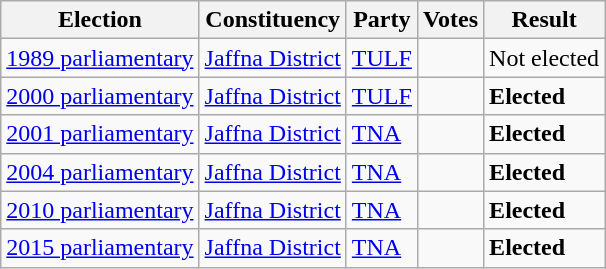<table class="wikitable" style="text-align:left;">
<tr>
<th scope=col>Election</th>
<th scope=col>Constituency</th>
<th scope=col>Party</th>
<th scope=col>Votes</th>
<th scope=col>Result</th>
</tr>
<tr>
<td><a href='#'>1989 parliamentary</a></td>
<td><a href='#'>Jaffna District</a></td>
<td><a href='#'>TULF</a></td>
<td align=right></td>
<td>Not elected</td>
</tr>
<tr>
<td><a href='#'>2000 parliamentary</a></td>
<td><a href='#'>Jaffna District</a></td>
<td><a href='#'>TULF</a></td>
<td align=right></td>
<td><strong>Elected</strong></td>
</tr>
<tr>
<td><a href='#'>2001 parliamentary</a></td>
<td><a href='#'>Jaffna District</a></td>
<td><a href='#'>TNA</a></td>
<td align=right></td>
<td><strong>Elected</strong></td>
</tr>
<tr>
<td><a href='#'>2004 parliamentary</a></td>
<td><a href='#'>Jaffna District</a></td>
<td><a href='#'>TNA</a></td>
<td align=right></td>
<td><strong>Elected</strong></td>
</tr>
<tr>
<td><a href='#'>2010 parliamentary</a></td>
<td><a href='#'>Jaffna District</a></td>
<td><a href='#'>TNA</a></td>
<td align=right></td>
<td><strong>Elected</strong></td>
</tr>
<tr>
<td><a href='#'>2015 parliamentary</a></td>
<td><a href='#'>Jaffna District</a></td>
<td><a href='#'>TNA</a></td>
<td align=right></td>
<td><strong>Elected</strong></td>
</tr>
</table>
